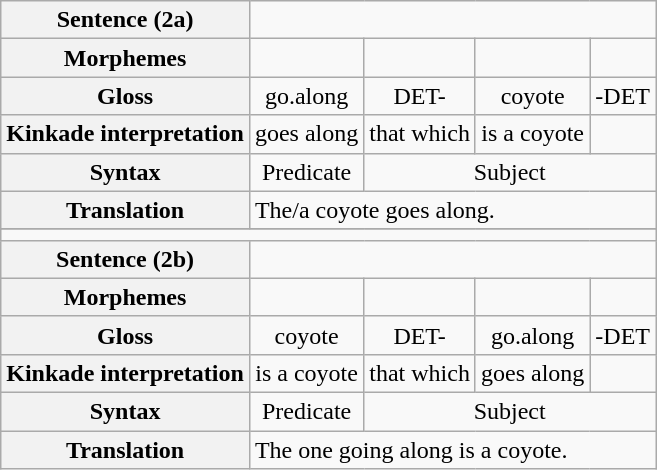<table class="wikitable" style="text-align:center">
<tr>
<th>Sentence (2a)</th>
<td colspan="4" style="text-align:center"></td>
</tr>
<tr>
<th>Morphemes</th>
<td></td>
<td></td>
<td></td>
<td></td>
</tr>
<tr>
<th>Gloss</th>
<td>go.along</td>
<td>DET-</td>
<td>coyote</td>
<td>-DET</td>
</tr>
<tr>
<th>Kinkade interpretation</th>
<td>goes along</td>
<td>that which</td>
<td>is a coyote</td>
<td></td>
</tr>
<tr>
<th>Syntax</th>
<td>Predicate</td>
<td colspan="3" style="text-align:center">Subject</td>
</tr>
<tr>
<th>Translation</th>
<td colspan="4" style="text-align:left">The/a coyote goes along.</td>
</tr>
<tr>
</tr>
<tr>
<td colspan="5" style="text-align:left"></td>
</tr>
<tr>
<th>Sentence (2b)</th>
<td colspan="4" style="text-align:center"></td>
</tr>
<tr>
<th>Morphemes</th>
<td></td>
<td></td>
<td></td>
<td></td>
</tr>
<tr>
<th>Gloss</th>
<td>coyote</td>
<td>DET-</td>
<td>go.along</td>
<td>-DET</td>
</tr>
<tr>
<th>Kinkade interpretation</th>
<td>is a coyote</td>
<td>that which</td>
<td>goes along</td>
<td></td>
</tr>
<tr>
<th>Syntax</th>
<td>Predicate</td>
<td colspan="3" style="text-align:center">Subject</td>
</tr>
<tr>
<th>Translation</th>
<td colspan="4" style="text-align:left">The one going along is a coyote.</td>
</tr>
</table>
